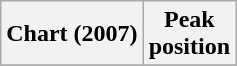<table class="wikitable sortable plainrowheaders" style="text-align:center">
<tr>
<th scope="col">Chart (2007)</th>
<th scope="col">Peak<br>position</th>
</tr>
<tr>
</tr>
</table>
